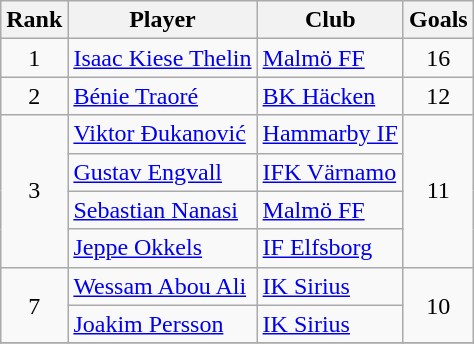<table class="wikitable" style="text-align:center">
<tr>
<th>Rank</th>
<th>Player</th>
<th>Club</th>
<th>Goals</th>
</tr>
<tr>
<td>1</td>
<td style="text-align: left;"> <a href='#'>Isaac Kiese Thelin</a></td>
<td style="text-align: left;"><a href='#'>Malmö FF</a></td>
<td>16</td>
</tr>
<tr>
<td>2</td>
<td style="text-align: left;"> <a href='#'>Bénie Traoré</a></td>
<td style="text-align: left;"><a href='#'>BK Häcken</a></td>
<td>12</td>
</tr>
<tr>
<td rowspan="4">3</td>
<td style="text-align: left;"> <a href='#'>Viktor Đukanović</a></td>
<td style="text-align: left;"><a href='#'>Hammarby IF</a></td>
<td rowspan="4">11</td>
</tr>
<tr>
<td style="text-align: left;"> <a href='#'>Gustav Engvall</a></td>
<td style="text-align: left;"><a href='#'>IFK Värnamo</a></td>
</tr>
<tr>
<td style="text-align: left;"> <a href='#'>Sebastian Nanasi</a></td>
<td style="text-align: left;"><a href='#'>Malmö FF</a></td>
</tr>
<tr>
<td style="text-align: left;"> <a href='#'>Jeppe Okkels</a></td>
<td style="text-align: left;"><a href='#'>IF Elfsborg</a></td>
</tr>
<tr>
<td rowspan="2">7</td>
<td style="text-align: left;"> <a href='#'>Wessam Abou Ali</a></td>
<td style="text-align: left;"><a href='#'>IK Sirius</a></td>
<td rowspan="2">10</td>
</tr>
<tr>
<td style="text-align: left;"> <a href='#'>Joakim Persson</a></td>
<td style="text-align: left;"><a href='#'>IK Sirius</a></td>
</tr>
<tr>
</tr>
</table>
